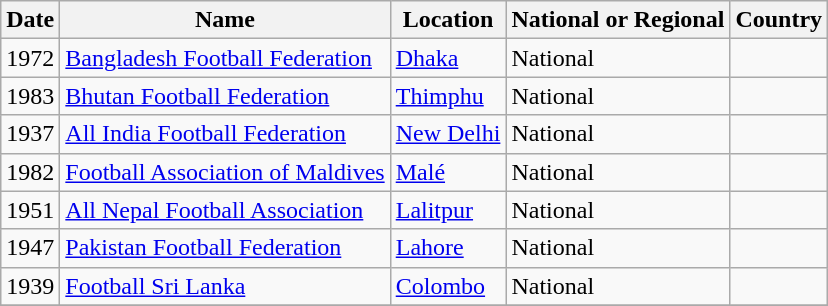<table class="sortable wikitable">
<tr>
<th>Date</th>
<th>Name</th>
<th>Location</th>
<th>National or Regional</th>
<th>Country</th>
</tr>
<tr>
<td>1972</td>
<td><a href='#'>Bangladesh Football Federation</a></td>
<td><a href='#'>Dhaka</a></td>
<td>National</td>
<td></td>
</tr>
<tr>
<td>1983</td>
<td><a href='#'>Bhutan Football Federation</a></td>
<td><a href='#'>Thimphu</a></td>
<td>National</td>
<td></td>
</tr>
<tr>
<td>1937</td>
<td><a href='#'>All India Football Federation</a></td>
<td><a href='#'>New Delhi</a></td>
<td>National</td>
<td></td>
</tr>
<tr>
<td>1982</td>
<td><a href='#'>Football Association of Maldives</a></td>
<td><a href='#'>Malé</a></td>
<td>National</td>
<td></td>
</tr>
<tr>
<td>1951</td>
<td><a href='#'>All Nepal Football Association</a></td>
<td><a href='#'>Lalitpur</a></td>
<td>National</td>
<td></td>
</tr>
<tr>
<td>1947</td>
<td><a href='#'>Pakistan Football Federation</a></td>
<td><a href='#'>Lahore</a></td>
<td>National</td>
<td></td>
</tr>
<tr>
<td>1939</td>
<td><a href='#'>Football Sri Lanka</a></td>
<td><a href='#'>Colombo</a></td>
<td>National</td>
<td></td>
</tr>
<tr>
</tr>
</table>
